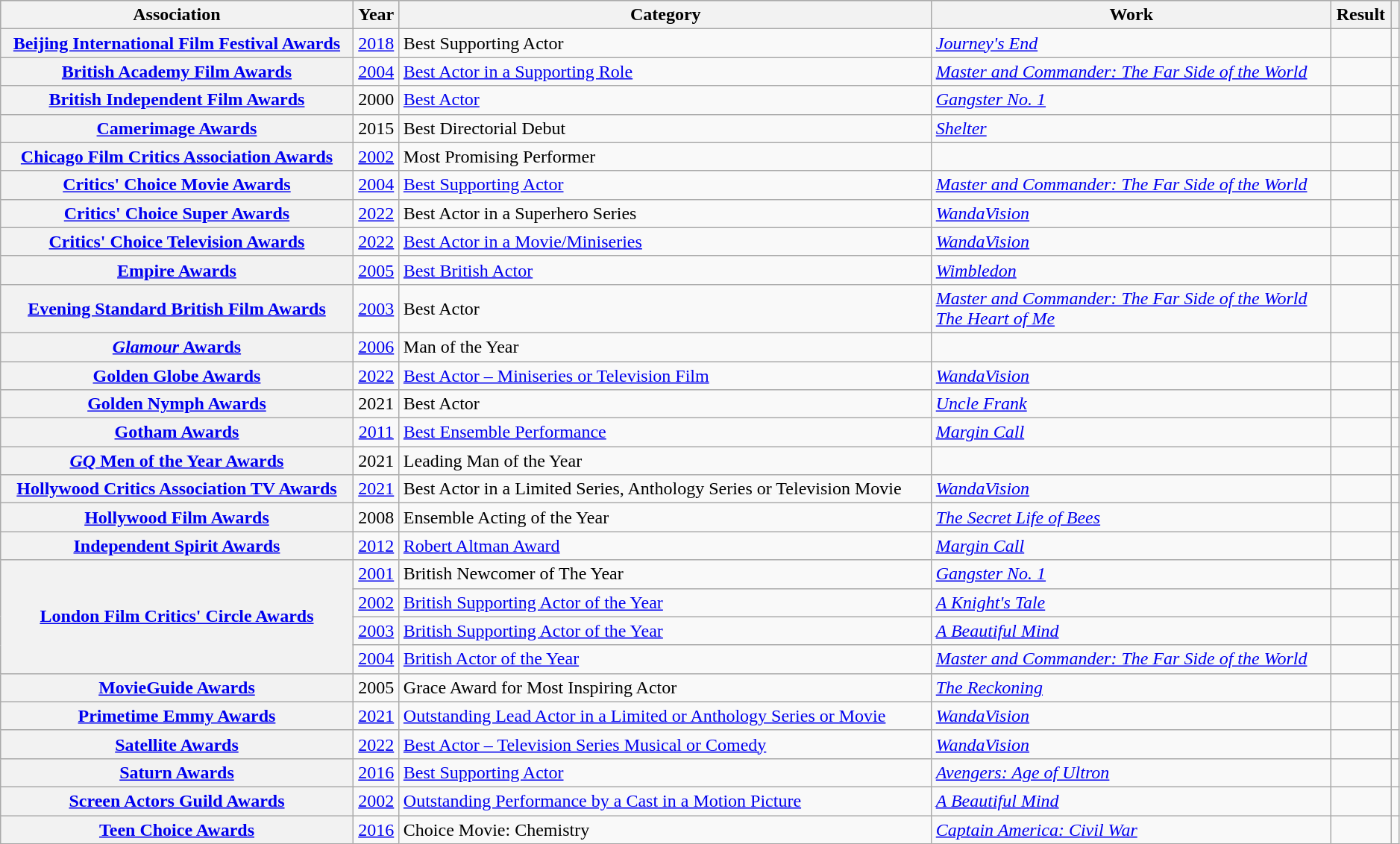<table class="wikitable sortable plainrowheaders" style="width: 99%;">
<tr style="background:#ccc; text-align:center;">
<th scope="col">Association</th>
<th scope="col">Year</th>
<th scope="col">Category</th>
<th scope="col">Work</th>
<th scope="col">Result</th>
<th scope="col" class="unsortable"></th>
</tr>
<tr>
<th scope="row"><a href='#'>Beijing International Film Festival Awards</a></th>
<td style="text-align:center;"><a href='#'>2018</a></td>
<td>Best Supporting Actor</td>
<td><em><a href='#'>Journey's End</a></em></td>
<td></td>
<td style="text-align:center;"></td>
</tr>
<tr>
<th scope="row"><a href='#'>British Academy Film Awards</a></th>
<td style="text-align:center;"><a href='#'>2004</a></td>
<td><a href='#'>Best Actor in a Supporting Role</a></td>
<td><em><a href='#'>Master and Commander: The Far Side of the World</a></em></td>
<td></td>
<td style="text-align:center;"></td>
</tr>
<tr>
<th scope="row"><a href='#'>British Independent Film Awards</a></th>
<td style="text-align:center;">2000</td>
<td><a href='#'>Best Actor</a></td>
<td><em><a href='#'>Gangster No. 1</a></em></td>
<td></td>
<td style="text-align:center;"></td>
</tr>
<tr>
<th scope="row"><a href='#'>Camerimage Awards</a></th>
<td style="text-align:center;">2015</td>
<td>Best Directorial Debut</td>
<td><em><a href='#'>Shelter</a></em></td>
<td></td>
<td style="text-align:center;"></td>
</tr>
<tr>
<th scope="row"><a href='#'>Chicago Film Critics Association Awards</a></th>
<td style="text-align:center;"><a href='#'>2002</a></td>
<td>Most Promising Performer</td>
<td></td>
<td></td>
<td style="text-align:center;"></td>
</tr>
<tr>
<th scope="row"><a href='#'>Critics' Choice Movie Awards</a></th>
<td style="text-align:center;"><a href='#'>2004</a></td>
<td><a href='#'>Best Supporting Actor</a></td>
<td><em><a href='#'>Master and Commander: The Far Side of the World</a></em></td>
<td></td>
<td style="text-align:center;"></td>
</tr>
<tr>
<th scope="row"><a href='#'>Critics' Choice Super Awards</a></th>
<td style="text-align:center;"><a href='#'>2022</a></td>
<td>Best Actor in a Superhero Series</td>
<td><em><a href='#'>WandaVision</a></em></td>
<td></td>
<td style="text-align:center;"></td>
</tr>
<tr>
<th scope="row"><a href='#'>Critics' Choice Television Awards</a></th>
<td style="text-align:center;"><a href='#'>2022</a></td>
<td><a href='#'>Best Actor in a Movie/Miniseries</a></td>
<td><em><a href='#'>WandaVision</a></em></td>
<td></td>
<td style="text-align:center;"></td>
</tr>
<tr>
<th scope="row"><a href='#'>Empire Awards</a></th>
<td style="text-align:center;"><a href='#'>2005</a></td>
<td><a href='#'>Best British Actor</a></td>
<td><em><a href='#'>Wimbledon</a></em></td>
<td></td>
<td style="text-align:center;"></td>
</tr>
<tr>
<th scope="row"><a href='#'>Evening Standard British Film Awards</a></th>
<td style="text-align:center;"><a href='#'>2003</a></td>
<td>Best Actor</td>
<td><em><a href='#'>Master and Commander: The Far Side of the World</a></em><br><em><a href='#'>The Heart of Me</a></em></td>
<td></td>
<td style="text-align:center;"></td>
</tr>
<tr>
<th scope="row"><a href='#'><em>Glamour</em> Awards</a></th>
<td style="text-align:center;"><a href='#'>2006</a></td>
<td>Man of the Year</td>
<td></td>
<td></td>
<td style="text-align:center;"></td>
</tr>
<tr>
<th scope="row"><a href='#'>Golden Globe Awards</a></th>
<td style="text-align:center;"><a href='#'>2022</a></td>
<td><a href='#'>Best Actor – Miniseries or Television Film</a></td>
<td><em><a href='#'>WandaVision</a></em></td>
<td></td>
<td style="text-align:center;"></td>
</tr>
<tr>
<th scope="row"><a href='#'>Golden Nymph Awards</a></th>
<td style="text-align:center;">2021</td>
<td>Best Actor</td>
<td><em><a href='#'>Uncle Frank</a></em></td>
<td></td>
<td style="text-align:center;"></td>
</tr>
<tr>
<th scope="row"><a href='#'>Gotham Awards</a></th>
<td style="text-align:center;"><a href='#'>2011</a></td>
<td><a href='#'>Best Ensemble Performance</a></td>
<td><em><a href='#'>Margin Call</a></em></td>
<td></td>
<td style="text-align:center;"></td>
</tr>
<tr>
<th scope="row"><a href='#'><em>GQ</em> Men of the Year Awards</a></th>
<td style="text-align:center;">2021</td>
<td>Leading Man of the Year</td>
<td></td>
<td></td>
<td style="text-align:center;"></td>
</tr>
<tr>
<th scope="row"><a href='#'>Hollywood Critics Association TV Awards</a></th>
<td style="text-align:center;"><a href='#'>2021</a></td>
<td>Best Actor in a Limited Series, Anthology Series or Television Movie</td>
<td><em><a href='#'>WandaVision</a></em></td>
<td></td>
<td style="text-align:center;"></td>
</tr>
<tr>
<th scope="row"><a href='#'>Hollywood Film Awards</a></th>
<td style="text-align:center;">2008</td>
<td>Ensemble Acting of the Year</td>
<td><em><a href='#'>The Secret Life of Bees</a></em></td>
<td></td>
<td style="text-align:center;"></td>
</tr>
<tr>
<th scope="row"><a href='#'>Independent Spirit Awards</a></th>
<td style="text-align:center;"><a href='#'>2012</a></td>
<td><a href='#'>Robert Altman Award</a></td>
<td><em><a href='#'>Margin Call</a></em></td>
<td></td>
<td style="text-align:center;"></td>
</tr>
<tr>
<th scope="row" rowspan="4"><a href='#'>London Film Critics' Circle Awards</a></th>
<td style="text-align:center;"><a href='#'>2001</a></td>
<td>British Newcomer of The Year</td>
<td><em><a href='#'>Gangster No. 1</a></em></td>
<td></td>
<td style="text-align:center;"></td>
</tr>
<tr>
<td style="text-align:center;"><a href='#'>2002</a></td>
<td><a href='#'>British Supporting Actor of the Year</a></td>
<td><em><a href='#'>A Knight's Tale</a></em></td>
<td></td>
<td style="text-align:center;"></td>
</tr>
<tr>
<td style="text-align:center;"><a href='#'>2003</a></td>
<td><a href='#'>British Supporting Actor of the Year</a></td>
<td><em><a href='#'>A Beautiful Mind</a></em></td>
<td></td>
<td style="text-align:center;"></td>
</tr>
<tr>
<td style="text-align:center;"><a href='#'>2004</a></td>
<td><a href='#'>British Actor of the Year</a></td>
<td><em><a href='#'>Master and Commander: The Far Side of the World</a></em></td>
<td></td>
<td style="text-align:center;"></td>
</tr>
<tr>
<th scope="row"><a href='#'>MovieGuide Awards</a></th>
<td style="text-align:center;">2005</td>
<td>Grace Award for Most Inspiring Actor</td>
<td><em><a href='#'>The Reckoning</a></em></td>
<td></td>
<td style="text-align:center;"></td>
</tr>
<tr>
<th scope="row"><a href='#'>Primetime Emmy Awards</a></th>
<td style="text-align:center;"><a href='#'>2021</a></td>
<td><a href='#'>Outstanding Lead Actor in a Limited or Anthology Series or Movie</a></td>
<td><em><a href='#'>WandaVision</a></em></td>
<td></td>
<td style="text-align:center;"></td>
</tr>
<tr>
<th scope="row"><a href='#'>Satellite Awards</a></th>
<td style="text-align:center;"><a href='#'>2022</a></td>
<td><a href='#'>Best Actor – Television Series Musical or Comedy</a></td>
<td><em><a href='#'>WandaVision</a></em></td>
<td></td>
<td style="text-align:center;"></td>
</tr>
<tr>
<th scope="row"><a href='#'>Saturn Awards</a></th>
<td style="text-align:center;"><a href='#'>2016</a></td>
<td><a href='#'>Best Supporting Actor</a></td>
<td><em><a href='#'>Avengers: Age of Ultron</a></em></td>
<td></td>
<td style="text-align:center;"></td>
</tr>
<tr>
<th scope="row"><a href='#'>Screen Actors Guild Awards</a></th>
<td style="text-align:center;"><a href='#'>2002</a></td>
<td><a href='#'>Outstanding Performance by a Cast in a Motion Picture</a></td>
<td><em><a href='#'>A Beautiful Mind</a></em></td>
<td></td>
<td style="text-align:center;"></td>
</tr>
<tr>
<th scope="row"><a href='#'>Teen Choice Awards</a></th>
<td style="text-align:center;"><a href='#'>2016</a></td>
<td>Choice Movie: Chemistry</td>
<td><em><a href='#'>Captain America: Civil War</a></em></td>
<td></td>
<td style="text-align:center;"></td>
</tr>
</table>
